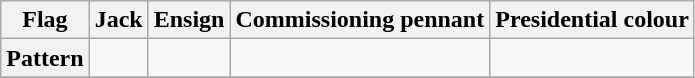<table class="wikitable" style="text-align:center">
<tr>
<th>Flag</th>
<th>Jack</th>
<th>Ensign</th>
<th>Commissioning pennant</th>
<th>Presidential colour</th>
</tr>
<tr>
<th>Pattern</th>
<td></td>
<td></td>
<td></td>
<td></td>
</tr>
<tr>
</tr>
</table>
